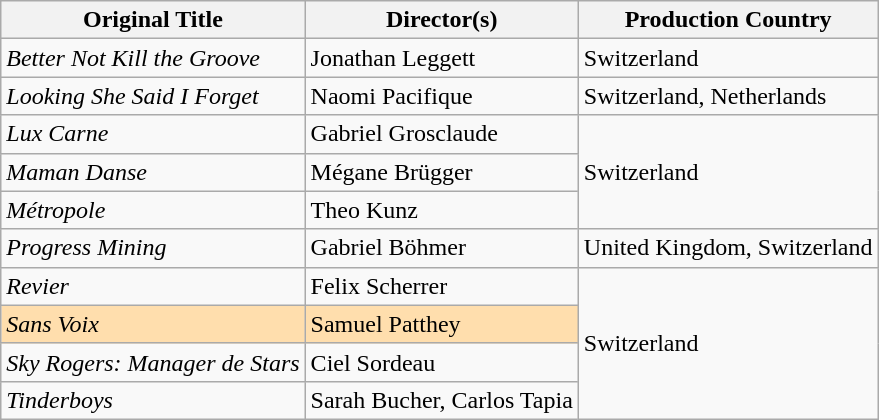<table class="wikitable">
<tr>
<th scope="col">Original Title</th>
<th scope="col">Director(s)</th>
<th scope="col">Production Country</th>
</tr>
<tr>
<td><em>Better Not Kill the Groove</em></td>
<td>Jonathan Leggett</td>
<td>Switzerland</td>
</tr>
<tr>
<td><em>Looking She Said I Forget</em></td>
<td>Naomi Pacifique</td>
<td>Switzerland, Netherlands</td>
</tr>
<tr>
<td><em>Lux Carne</em></td>
<td>Gabriel Grosclaude</td>
<td rowspan="3">Switzerland</td>
</tr>
<tr>
<td><em>Maman Danse</em></td>
<td>Mégane Brügger</td>
</tr>
<tr>
<td><em>Métropole</em></td>
<td>Theo Kunz</td>
</tr>
<tr>
<td><em>Progress Mining</em></td>
<td>Gabriel Böhmer</td>
<td>United Kingdom, Switzerland</td>
</tr>
<tr>
<td><em>Revier</em></td>
<td>Felix Scherrer</td>
<td rowspan="4">Switzerland</td>
</tr>
<tr style="background:#FFDEAD;">
<td><em>Sans Voix</em></td>
<td>Samuel Patthey</td>
</tr>
<tr>
<td><em>Sky Rogers: Manager de Stars</em></td>
<td>Ciel Sordeau</td>
</tr>
<tr>
<td><em>Tinderboys</em></td>
<td>Sarah Bucher, Carlos Tapia</td>
</tr>
</table>
